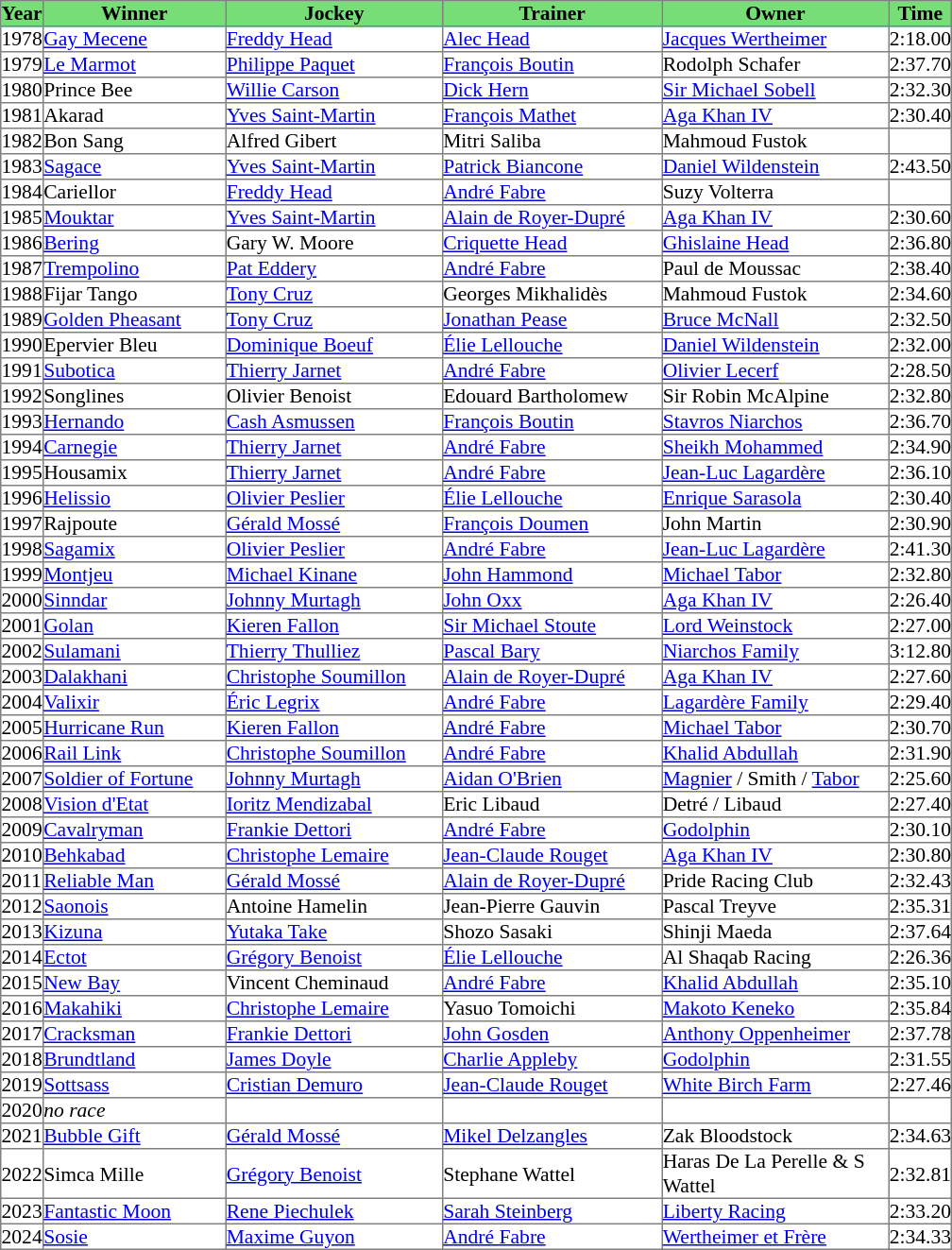<table class = "sortable" | border="1" cellpadding="0" style="border-collapse: collapse; font-size:90%">
<tr bgcolor="#77dd77" align="center">
<th>Year</th>
<th>Winner</th>
<th>Jockey</th>
<th>Trainer</th>
<th>Owner</th>
<th>Time</th>
</tr>
<tr>
<td>1978</td>
<td width=128px><a href='#'>Gay Mecene</a></td>
<td width=152px><a href='#'>Freddy Head</a></td>
<td width=154px><a href='#'>Alec Head</a></td>
<td width=159px><a href='#'>Jacques Wertheimer</a></td>
<td>2:18.00</td>
</tr>
<tr>
<td>1979</td>
<td><a href='#'>Le Marmot</a></td>
<td><a href='#'>Philippe Paquet</a></td>
<td><a href='#'>François Boutin</a></td>
<td>Rodolph Schafer</td>
<td>2:37.70</td>
</tr>
<tr>
<td>1980</td>
<td>Prince Bee</td>
<td><a href='#'>Willie Carson</a></td>
<td><a href='#'>Dick Hern</a></td>
<td><a href='#'>Sir Michael Sobell</a></td>
<td>2:32.30</td>
</tr>
<tr>
<td>1981</td>
<td>Akarad</td>
<td><a href='#'>Yves Saint-Martin</a></td>
<td><a href='#'>François Mathet</a></td>
<td><a href='#'>Aga Khan IV</a></td>
<td>2:30.40</td>
</tr>
<tr>
<td>1982</td>
<td>Bon Sang</td>
<td>Alfred Gibert</td>
<td>Mitri Saliba</td>
<td>Mahmoud Fustok</td>
<td></td>
</tr>
<tr>
<td>1983</td>
<td><a href='#'>Sagace</a></td>
<td><a href='#'>Yves Saint-Martin</a></td>
<td><a href='#'>Patrick Biancone</a></td>
<td><a href='#'>Daniel Wildenstein</a></td>
<td>2:43.50</td>
</tr>
<tr>
<td>1984</td>
<td>Cariellor</td>
<td><a href='#'>Freddy Head</a></td>
<td><a href='#'>André Fabre</a></td>
<td>Suzy Volterra</td>
<td></td>
</tr>
<tr>
<td>1985</td>
<td><a href='#'>Mouktar</a></td>
<td><a href='#'>Yves Saint-Martin</a></td>
<td><a href='#'>Alain de Royer-Dupré</a></td>
<td><a href='#'>Aga Khan IV</a></td>
<td>2:30.60</td>
</tr>
<tr>
<td>1986</td>
<td><a href='#'>Bering</a></td>
<td>Gary W. Moore</td>
<td><a href='#'>Criquette Head</a></td>
<td><a href='#'>Ghislaine Head</a></td>
<td>2:36.80</td>
</tr>
<tr>
<td>1987</td>
<td><a href='#'>Trempolino</a></td>
<td><a href='#'>Pat Eddery</a></td>
<td><a href='#'>André Fabre</a></td>
<td>Paul de Moussac</td>
<td>2:38.40</td>
</tr>
<tr>
<td>1988</td>
<td>Fijar Tango</td>
<td><a href='#'>Tony Cruz</a></td>
<td>Georges Mikhalidès</td>
<td>Mahmoud Fustok</td>
<td>2:34.60</td>
</tr>
<tr>
<td>1989</td>
<td><a href='#'>Golden Pheasant</a></td>
<td><a href='#'>Tony Cruz</a></td>
<td><a href='#'>Jonathan Pease</a></td>
<td><a href='#'>Bruce McNall</a></td>
<td>2:32.50</td>
</tr>
<tr>
<td>1990</td>
<td>Epervier Bleu</td>
<td><a href='#'>Dominique Boeuf</a></td>
<td><a href='#'>Élie Lellouche</a></td>
<td><a href='#'>Daniel Wildenstein</a></td>
<td>2:32.00</td>
</tr>
<tr>
<td>1991</td>
<td><a href='#'>Subotica</a></td>
<td><a href='#'>Thierry Jarnet</a></td>
<td><a href='#'>André Fabre</a></td>
<td><a href='#'>Olivier Lecerf</a></td>
<td>2:28.50</td>
</tr>
<tr>
<td>1992</td>
<td>Songlines</td>
<td>Olivier Benoist</td>
<td>Edouard Bartholomew</td>
<td>Sir Robin McAlpine</td>
<td>2:32.80</td>
</tr>
<tr>
<td>1993</td>
<td><a href='#'>Hernando</a></td>
<td><a href='#'>Cash Asmussen</a></td>
<td><a href='#'>François Boutin</a></td>
<td><a href='#'>Stavros Niarchos</a></td>
<td>2:36.70</td>
</tr>
<tr>
<td>1994</td>
<td><a href='#'>Carnegie</a></td>
<td><a href='#'>Thierry Jarnet</a></td>
<td><a href='#'>André Fabre</a></td>
<td><a href='#'>Sheikh Mohammed</a></td>
<td>2:34.90</td>
</tr>
<tr>
<td>1995</td>
<td>Housamix</td>
<td><a href='#'>Thierry Jarnet</a></td>
<td><a href='#'>André Fabre</a></td>
<td><a href='#'>Jean-Luc Lagardère</a></td>
<td>2:36.10</td>
</tr>
<tr>
<td>1996</td>
<td><a href='#'>Helissio</a></td>
<td><a href='#'>Olivier Peslier</a></td>
<td><a href='#'>Élie Lellouche</a></td>
<td><a href='#'>Enrique Sarasola</a></td>
<td>2:30.40</td>
</tr>
<tr>
<td>1997</td>
<td>Rajpoute</td>
<td><a href='#'>Gérald Mossé</a></td>
<td><a href='#'>François Doumen</a></td>
<td>John Martin</td>
<td>2:30.90</td>
</tr>
<tr>
<td>1998</td>
<td><a href='#'>Sagamix</a></td>
<td><a href='#'>Olivier Peslier</a></td>
<td><a href='#'>André Fabre</a></td>
<td><a href='#'>Jean-Luc Lagardère</a></td>
<td>2:41.30</td>
</tr>
<tr>
<td>1999</td>
<td><a href='#'>Montjeu</a></td>
<td><a href='#'>Michael Kinane</a></td>
<td><a href='#'>John Hammond</a></td>
<td><a href='#'>Michael Tabor</a></td>
<td>2:32.80</td>
</tr>
<tr>
<td>2000</td>
<td><a href='#'>Sinndar</a></td>
<td><a href='#'>Johnny Murtagh</a></td>
<td><a href='#'>John Oxx</a></td>
<td><a href='#'>Aga Khan IV</a></td>
<td>2:26.40</td>
</tr>
<tr>
<td>2001</td>
<td><a href='#'>Golan</a></td>
<td><a href='#'>Kieren Fallon</a></td>
<td><a href='#'>Sir Michael Stoute</a></td>
<td><a href='#'>Lord Weinstock</a></td>
<td>2:27.00</td>
</tr>
<tr>
<td>2002</td>
<td><a href='#'>Sulamani</a></td>
<td><a href='#'>Thierry Thulliez</a></td>
<td><a href='#'>Pascal Bary</a></td>
<td><a href='#'>Niarchos Family</a></td>
<td>3:12.80</td>
</tr>
<tr>
<td>2003</td>
<td><a href='#'>Dalakhani</a></td>
<td><a href='#'>Christophe Soumillon</a></td>
<td><a href='#'>Alain de Royer-Dupré</a></td>
<td><a href='#'>Aga Khan IV</a></td>
<td>2:27.60</td>
</tr>
<tr>
<td>2004</td>
<td><a href='#'>Valixir</a></td>
<td><a href='#'>Éric Legrix</a></td>
<td><a href='#'>André Fabre</a></td>
<td><a href='#'>Lagardère Family</a></td>
<td>2:29.40</td>
</tr>
<tr>
<td>2005</td>
<td><a href='#'>Hurricane Run</a></td>
<td><a href='#'>Kieren Fallon</a></td>
<td><a href='#'>André Fabre</a></td>
<td><a href='#'>Michael Tabor</a></td>
<td>2:30.70</td>
</tr>
<tr>
<td>2006</td>
<td><a href='#'>Rail Link</a></td>
<td><a href='#'>Christophe Soumillon</a></td>
<td><a href='#'>André Fabre</a></td>
<td><a href='#'>Khalid Abdullah</a></td>
<td>2:31.90</td>
</tr>
<tr>
<td>2007</td>
<td><a href='#'>Soldier of Fortune</a></td>
<td><a href='#'>Johnny Murtagh</a></td>
<td><a href='#'>Aidan O'Brien</a></td>
<td><a href='#'>Magnier</a> / Smith  / <a href='#'>Tabor</a></td>
<td>2:25.60</td>
</tr>
<tr>
<td>2008</td>
<td><a href='#'>Vision d'Etat</a></td>
<td><a href='#'>Ioritz Mendizabal</a></td>
<td>Eric Libaud</td>
<td>Detré / Libaud </td>
<td>2:27.40</td>
</tr>
<tr>
<td>2009</td>
<td><a href='#'>Cavalryman</a></td>
<td><a href='#'>Frankie Dettori</a></td>
<td><a href='#'>André Fabre</a></td>
<td><a href='#'>Godolphin</a></td>
<td>2:30.10</td>
</tr>
<tr>
<td>2010</td>
<td><a href='#'>Behkabad</a></td>
<td><a href='#'>Christophe Lemaire</a></td>
<td><a href='#'>Jean-Claude Rouget</a></td>
<td><a href='#'>Aga Khan IV</a></td>
<td>2:30.80</td>
</tr>
<tr>
<td>2011</td>
<td><a href='#'>Reliable Man</a></td>
<td><a href='#'>Gérald Mossé</a></td>
<td><a href='#'>Alain de Royer-Dupré</a></td>
<td>Pride Racing Club</td>
<td>2:32.43</td>
</tr>
<tr>
<td>2012</td>
<td><a href='#'>Saonois</a></td>
<td>Antoine Hamelin</td>
<td>Jean-Pierre Gauvin</td>
<td>Pascal Treyve</td>
<td>2:35.31</td>
</tr>
<tr>
<td>2013</td>
<td><a href='#'>Kizuna</a></td>
<td><a href='#'>Yutaka Take</a></td>
<td>Shozo Sasaki</td>
<td>Shinji Maeda</td>
<td>2:37.64</td>
</tr>
<tr>
<td>2014</td>
<td><a href='#'>Ectot</a></td>
<td><a href='#'>Grégory Benoist</a></td>
<td><a href='#'>Élie Lellouche</a></td>
<td>Al Shaqab Racing</td>
<td>2:26.36</td>
</tr>
<tr>
<td>2015</td>
<td><a href='#'>New Bay</a></td>
<td>Vincent Cheminaud</td>
<td><a href='#'>André Fabre</a></td>
<td><a href='#'>Khalid Abdullah</a></td>
<td>2:35.10</td>
</tr>
<tr>
<td>2016</td>
<td><a href='#'>Makahiki</a></td>
<td><a href='#'>Christophe Lemaire</a></td>
<td>Yasuo Tomoichi</td>
<td><a href='#'>Makoto Keneko</a></td>
<td>2:35.84</td>
</tr>
<tr>
<td>2017</td>
<td><a href='#'>Cracksman</a></td>
<td><a href='#'>Frankie Dettori</a></td>
<td><a href='#'>John Gosden</a></td>
<td><a href='#'>Anthony Oppenheimer</a></td>
<td>2:37.78</td>
</tr>
<tr>
<td>2018</td>
<td><a href='#'>Brundtland</a></td>
<td><a href='#'>James Doyle</a></td>
<td><a href='#'>Charlie Appleby</a></td>
<td><a href='#'>Godolphin</a></td>
<td>2:31.55</td>
</tr>
<tr>
<td>2019</td>
<td><a href='#'>Sottsass</a></td>
<td><a href='#'>Cristian Demuro</a></td>
<td><a href='#'>Jean-Claude Rouget</a></td>
<td><a href='#'>White Birch Farm</a></td>
<td>2:27.46</td>
</tr>
<tr>
<td>2020</td>
<td><em>no race</em></td>
<td></td>
<td></td>
<td></td>
</tr>
<tr>
<td>2021</td>
<td><a href='#'>Bubble Gift</a></td>
<td><a href='#'>Gérald Mossé</a></td>
<td><a href='#'>Mikel Delzangles</a></td>
<td>Zak Bloodstock</td>
<td>2:34.63</td>
</tr>
<tr>
<td>2022</td>
<td>Simca Mille</td>
<td><a href='#'>Grégory Benoist</a></td>
<td>Stephane Wattel</td>
<td>Haras De La Perelle & S Wattel</td>
<td>2:32.81</td>
</tr>
<tr>
<td>2023</td>
<td><a href='#'>Fantastic Moon</a></td>
<td><a href='#'>Rene Piechulek</a></td>
<td><a href='#'>Sarah Steinberg</a></td>
<td><a href='#'>Liberty Racing</a></td>
<td>2:33.20</td>
</tr>
<tr>
<td>2024</td>
<td><a href='#'>Sosie</a></td>
<td><a href='#'>Maxime Guyon</a></td>
<td><a href='#'>André Fabre</a></td>
<td><a href='#'>Wertheimer et Frère</a></td>
<td>2:34.33</td>
</tr>
</table>
